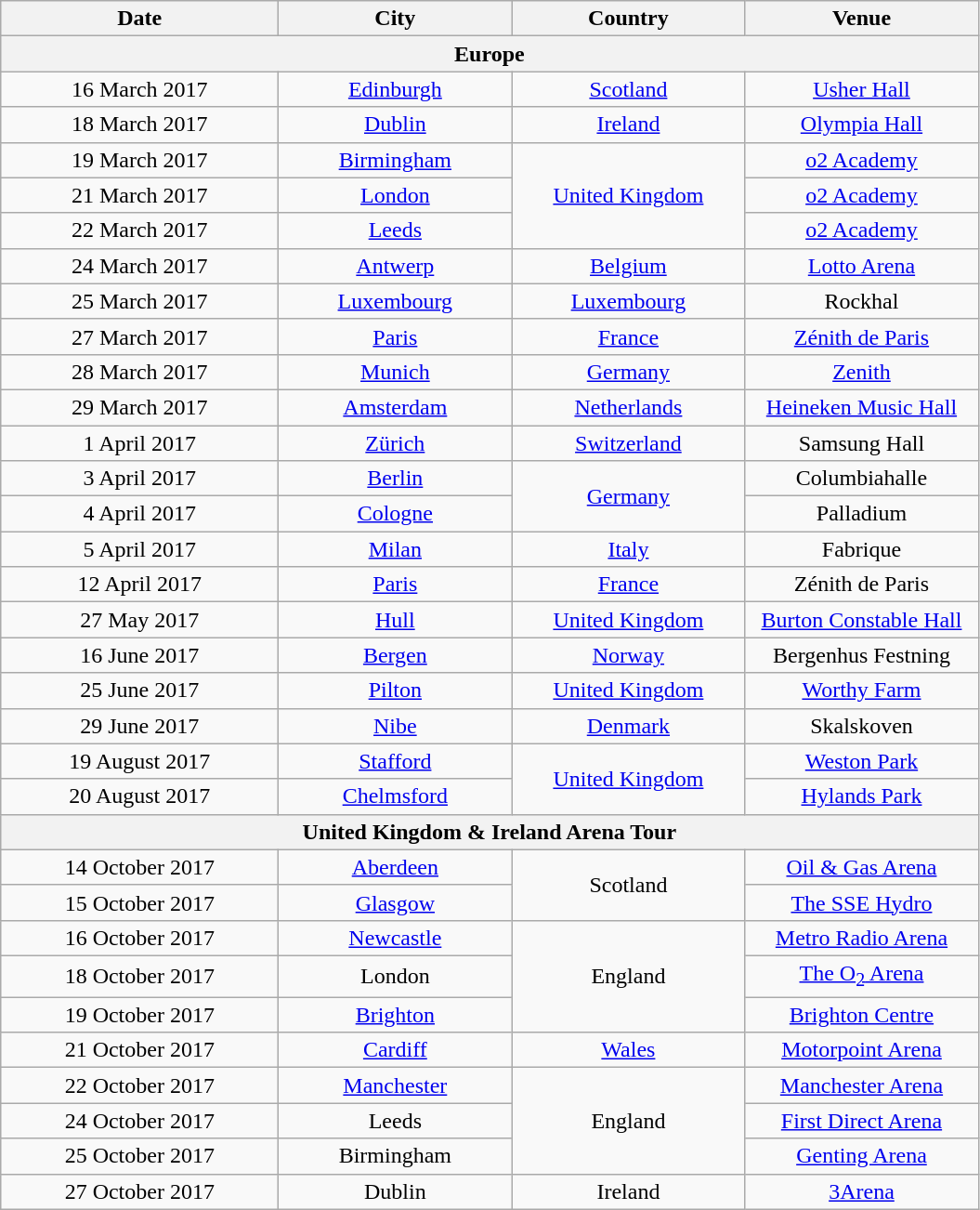<table class="wikitable" style="text-align:center;">
<tr>
<th scope="col" style="width:12em;">Date</th>
<th scope="col" style="width:10em;">City</th>
<th scope="col" style="width:10em;">Country</th>
<th scope="col" style="width:10em;">Venue</th>
</tr>
<tr>
<th colspan="4">Europe</th>
</tr>
<tr>
<td>16 March 2017</td>
<td><a href='#'>Edinburgh</a></td>
<td><a href='#'>Scotland</a></td>
<td><a href='#'>Usher Hall</a></td>
</tr>
<tr>
<td>18 March 2017</td>
<td><a href='#'>Dublin</a></td>
<td><a href='#'>Ireland</a></td>
<td><a href='#'>Olympia Hall</a></td>
</tr>
<tr>
<td>19 March 2017</td>
<td><a href='#'>Birmingham</a></td>
<td rowspan="3"><a href='#'>United Kingdom</a></td>
<td><a href='#'>o2 Academy</a></td>
</tr>
<tr>
<td>21 March 2017</td>
<td><a href='#'>London</a></td>
<td><a href='#'>o2 Academy</a></td>
</tr>
<tr>
<td>22 March 2017</td>
<td><a href='#'>Leeds</a></td>
<td><a href='#'>o2 Academy</a></td>
</tr>
<tr>
<td>24 March 2017</td>
<td><a href='#'>Antwerp</a></td>
<td><a href='#'>Belgium</a></td>
<td><a href='#'>Lotto Arena</a></td>
</tr>
<tr>
<td>25 March 2017</td>
<td><a href='#'>Luxembourg</a></td>
<td><a href='#'>Luxembourg</a></td>
<td>Rockhal</td>
</tr>
<tr>
<td>27 March 2017</td>
<td><a href='#'>Paris</a></td>
<td><a href='#'>France</a></td>
<td><a href='#'>Zénith de Paris</a></td>
</tr>
<tr>
<td>28 March 2017</td>
<td><a href='#'>Munich</a></td>
<td><a href='#'>Germany</a></td>
<td><a href='#'>Zenith</a></td>
</tr>
<tr>
<td>29 March 2017</td>
<td><a href='#'>Amsterdam</a></td>
<td><a href='#'>Netherlands</a></td>
<td><a href='#'>Heineken Music Hall</a></td>
</tr>
<tr>
<td>1 April 2017</td>
<td><a href='#'>Zürich</a></td>
<td><a href='#'>Switzerland</a></td>
<td>Samsung Hall</td>
</tr>
<tr>
<td>3 April 2017</td>
<td><a href='#'>Berlin</a></td>
<td rowspan="2"><a href='#'>Germany</a></td>
<td>Columbiahalle</td>
</tr>
<tr>
<td>4 April 2017</td>
<td><a href='#'>Cologne</a></td>
<td>Palladium</td>
</tr>
<tr>
<td>5 April 2017</td>
<td><a href='#'>Milan</a></td>
<td><a href='#'>Italy</a></td>
<td>Fabrique</td>
</tr>
<tr>
<td>12 April 2017</td>
<td><a href='#'>Paris</a></td>
<td><a href='#'>France</a></td>
<td>Zénith de Paris</td>
</tr>
<tr>
<td>27 May 2017</td>
<td><a href='#'>Hull</a></td>
<td><a href='#'>United Kingdom</a></td>
<td><a href='#'>Burton Constable Hall</a></td>
</tr>
<tr>
<td>16 June 2017</td>
<td><a href='#'>Bergen</a></td>
<td><a href='#'>Norway</a></td>
<td>Bergenhus Festning</td>
</tr>
<tr>
<td>25 June 2017</td>
<td><a href='#'>Pilton</a></td>
<td><a href='#'>United Kingdom</a></td>
<td><a href='#'>Worthy Farm</a></td>
</tr>
<tr>
<td>29 June 2017</td>
<td><a href='#'>Nibe</a></td>
<td><a href='#'>Denmark</a></td>
<td>Skalskoven</td>
</tr>
<tr>
<td>19 August 2017</td>
<td><a href='#'>Stafford</a></td>
<td rowspan="2"><a href='#'>United Kingdom</a></td>
<td><a href='#'>Weston Park</a></td>
</tr>
<tr>
<td>20 August 2017</td>
<td><a href='#'>Chelmsford</a></td>
<td><a href='#'>Hylands Park</a></td>
</tr>
<tr>
<th colspan="4">United Kingdom & Ireland Arena Tour</th>
</tr>
<tr>
<td>14 October 2017</td>
<td><a href='#'>Aberdeen</a></td>
<td rowspan="2">Scotland</td>
<td><a href='#'>Oil & Gas Arena</a></td>
</tr>
<tr>
<td>15 October 2017</td>
<td><a href='#'>Glasgow</a></td>
<td><a href='#'>The SSE Hydro</a></td>
</tr>
<tr>
<td>16 October 2017</td>
<td><a href='#'>Newcastle</a></td>
<td rowspan="3">England</td>
<td><a href='#'>Metro Radio Arena</a></td>
</tr>
<tr>
<td>18 October 2017</td>
<td>London</td>
<td><a href='#'>The O<sub>2</sub> Arena</a></td>
</tr>
<tr>
<td>19 October 2017</td>
<td><a href='#'>Brighton</a></td>
<td><a href='#'>Brighton Centre</a></td>
</tr>
<tr>
<td>21 October 2017</td>
<td><a href='#'>Cardiff</a></td>
<td><a href='#'>Wales</a></td>
<td><a href='#'>Motorpoint Arena</a></td>
</tr>
<tr>
<td>22 October 2017</td>
<td><a href='#'>Manchester</a></td>
<td rowspan="3">England</td>
<td><a href='#'>Manchester Arena</a></td>
</tr>
<tr>
<td>24 October 2017</td>
<td>Leeds</td>
<td><a href='#'>First Direct Arena</a></td>
</tr>
<tr>
<td>25 October 2017</td>
<td>Birmingham</td>
<td><a href='#'>Genting Arena</a></td>
</tr>
<tr>
<td>27 October 2017</td>
<td>Dublin</td>
<td>Ireland</td>
<td><a href='#'>3Arena</a></td>
</tr>
</table>
